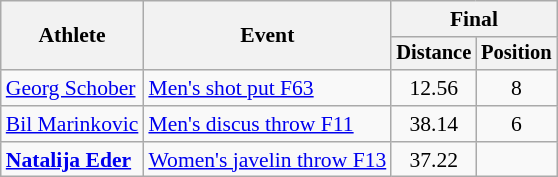<table class=wikitable style="font-size:90%">
<tr>
<th rowspan="2">Athlete</th>
<th rowspan="2">Event</th>
<th colspan="2">Final</th>
</tr>
<tr style="font-size:95%">
<th>Distance</th>
<th>Position</th>
</tr>
<tr align=center>
<td align=left><a href='#'>Georg Schober</a></td>
<td align=left><a href='#'>Men's shot put F63</a></td>
<td>12.56</td>
<td>8</td>
</tr>
<tr align=center>
<td align=left><a href='#'>Bil Marinkovic</a></td>
<td align=left><a href='#'>Men's discus throw F11</a></td>
<td>38.14</td>
<td>6</td>
</tr>
<tr align=center>
<td align=left><strong><a href='#'>Natalija Eder</a></strong></td>
<td align=left><a href='#'>Women's javelin throw F13</a></td>
<td>37.22</td>
<td></td>
</tr>
</table>
